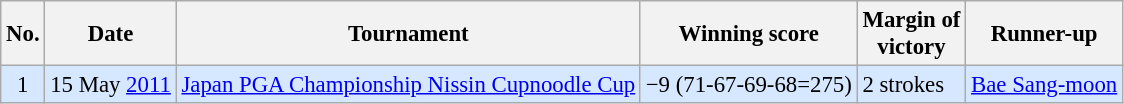<table class="wikitable" style="font-size:95%;">
<tr>
<th>No.</th>
<th>Date</th>
<th>Tournament</th>
<th>Winning score</th>
<th>Margin of<br>victory</th>
<th>Runner-up</th>
</tr>
<tr style="background:#D6E8FF;">
<td align=center>1</td>
<td align=right>15 May <a href='#'>2011</a></td>
<td><a href='#'>Japan PGA Championship Nissin Cupnoodle Cup</a></td>
<td>−9 (71-67-69-68=275)</td>
<td>2 strokes</td>
<td> <a href='#'>Bae Sang-moon</a></td>
</tr>
</table>
